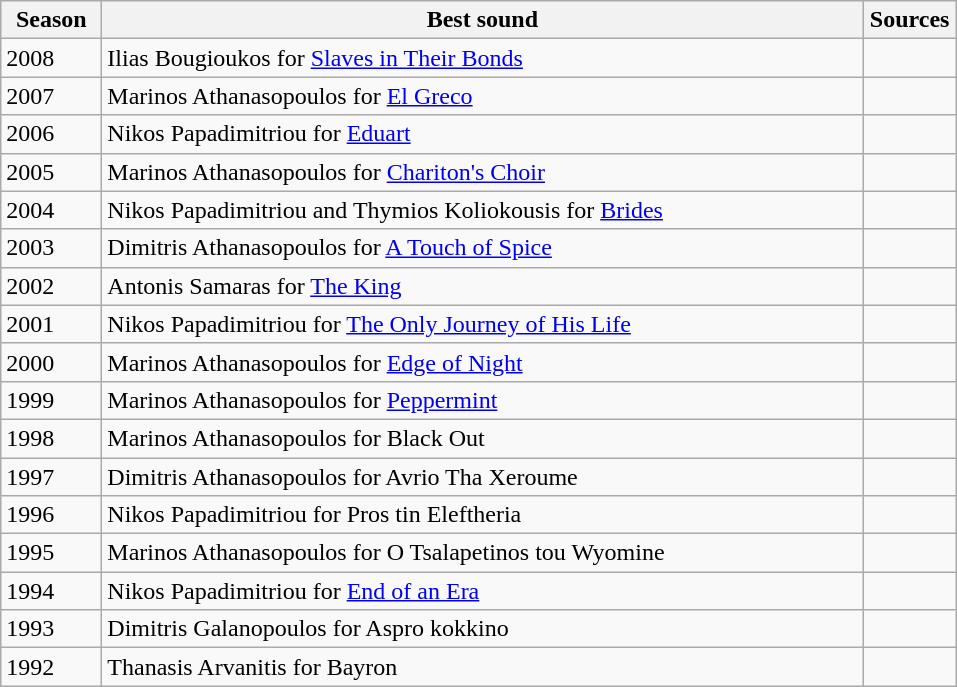<table class="wikitable" style="margin-right: 0;">
<tr text-align:center;">
<th style="width:60px;">Season</th>
<th style="width:500px;">Best sound</th>
<th style="width:55px;">Sources</th>
</tr>
<tr>
<td>2008</td>
<td>Ilias Bougioukos for <a href='#'>Slaves in Their Bonds</a></td>
<td></td>
</tr>
<tr>
<td>2007</td>
<td>Marinos Athanasopoulos for <a href='#'>El Greco</a></td>
<td></td>
</tr>
<tr>
<td>2006</td>
<td>Nikos Papadimitriou for <a href='#'>Eduart</a></td>
<td></td>
</tr>
<tr>
<td>2005</td>
<td>Marinos Athanasopoulos for <a href='#'>Chariton's Choir</a></td>
<td></td>
</tr>
<tr>
<td>2004</td>
<td>Nikos Papadimitriou and Thymios Koliokousis for <a href='#'>Brides</a></td>
<td></td>
</tr>
<tr>
<td>2003</td>
<td>Dimitris Athanasopoulos for <a href='#'>A Touch of Spice</a></td>
<td></td>
</tr>
<tr>
<td>2002</td>
<td>Antonis Samaras for <a href='#'>The King</a></td>
<td></td>
</tr>
<tr>
<td>2001</td>
<td>Nikos Papadimitriou for <a href='#'>The Only Journey of His Life</a></td>
<td></td>
</tr>
<tr>
<td>2000</td>
<td>Marinos Athanasopoulos for <a href='#'>Edge of Night</a></td>
<td></td>
</tr>
<tr>
<td>1999</td>
<td>Marinos Athanasopoulos for <a href='#'>Peppermint</a></td>
<td></td>
</tr>
<tr>
<td>1998</td>
<td>Marinos Athanasopoulos for Black Out</td>
<td></td>
</tr>
<tr>
<td>1997</td>
<td>Dimitris Athanasopoulos for Avrio Tha Xeroume</td>
<td></td>
</tr>
<tr>
<td>1996</td>
<td>Nikos Papadimitriou for Pros tin Eleftheria</td>
<td></td>
</tr>
<tr>
<td>1995</td>
<td>Marinos Athanasopoulos for O Tsalapetinos tou Wyomine</td>
<td></td>
</tr>
<tr>
<td>1994</td>
<td>Nikos Papadimitriou for <a href='#'>End of an Era</a></td>
<td></td>
</tr>
<tr>
<td>1993</td>
<td>Dimitris Galanopoulos for Aspro kokkino</td>
<td></td>
</tr>
<tr>
<td>1992</td>
<td>Thanasis Arvanitis for Bayron</td>
<td></td>
</tr>
</table>
